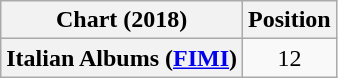<table class="wikitable plainrowheaders" style="text-align:center;">
<tr>
<th>Chart (2018)</th>
<th>Position</th>
</tr>
<tr>
<th scope="row">Italian Albums (<a href='#'>FIMI</a>)</th>
<td>12</td>
</tr>
</table>
